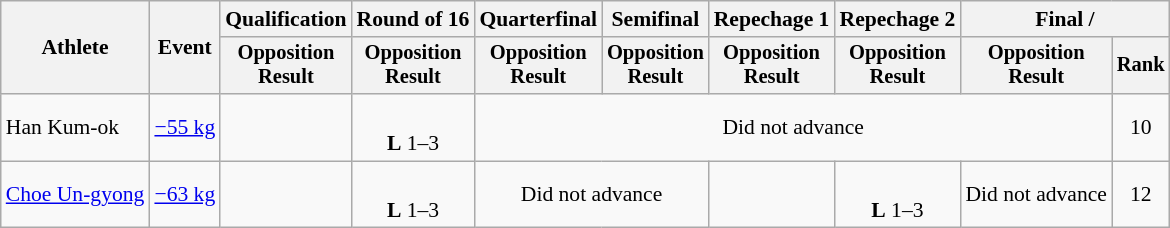<table class="wikitable" style="font-size:90%">
<tr>
<th rowspan="2">Athlete</th>
<th rowspan="2">Event</th>
<th>Qualification</th>
<th>Round of 16</th>
<th>Quarterfinal</th>
<th>Semifinal</th>
<th>Repechage 1</th>
<th>Repechage 2</th>
<th colspan=2>Final / </th>
</tr>
<tr style="font-size: 95%">
<th>Opposition<br>Result</th>
<th>Opposition<br>Result</th>
<th>Opposition<br>Result</th>
<th>Opposition<br>Result</th>
<th>Opposition<br>Result</th>
<th>Opposition<br>Result</th>
<th>Opposition<br>Result</th>
<th>Rank</th>
</tr>
<tr align=center>
<td align=left>Han Kum-ok</td>
<td align=left><a href='#'>−55 kg</a></td>
<td></td>
<td><br><strong>L</strong> 1–3 <sup></sup></td>
<td colspan=5>Did not advance</td>
<td>10</td>
</tr>
<tr align=center>
<td align=left><a href='#'>Choe Un-gyong</a></td>
<td align=left><a href='#'>−63 kg</a></td>
<td></td>
<td><br><strong>L</strong> 1–3 <sup></sup></td>
<td colspan=2>Did not advance</td>
<td></td>
<td><br><strong>L</strong> 1–3 <sup></sup></td>
<td>Did not advance</td>
<td>12</td>
</tr>
</table>
